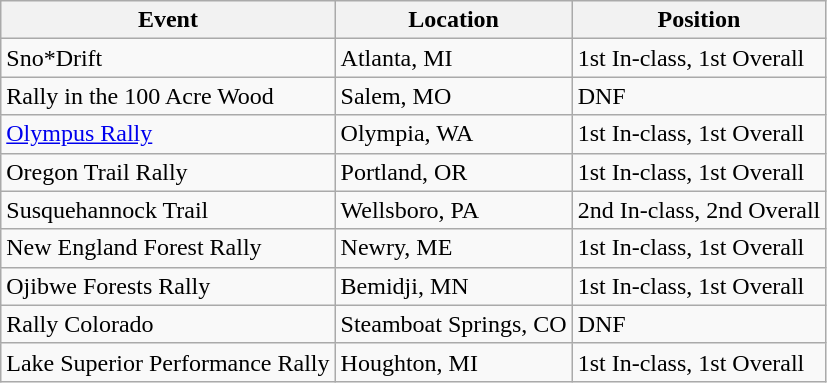<table class="wikitable">
<tr>
<th>Event</th>
<th>Location</th>
<th>Position</th>
</tr>
<tr>
<td>Sno*Drift</td>
<td>Atlanta, MI</td>
<td>1st In-class, 1st Overall</td>
</tr>
<tr>
<td>Rally in the 100 Acre Wood</td>
<td>Salem, MO</td>
<td>DNF</td>
</tr>
<tr>
<td><a href='#'>Olympus Rally</a></td>
<td>Olympia, WA</td>
<td>1st In-class, 1st Overall</td>
</tr>
<tr>
<td>Oregon Trail Rally</td>
<td>Portland, OR</td>
<td>1st In-class, 1st Overall</td>
</tr>
<tr>
<td>Susquehannock Trail</td>
<td>Wellsboro, PA</td>
<td>2nd In-class, 2nd Overall</td>
</tr>
<tr>
<td>New England Forest Rally</td>
<td>Newry, ME</td>
<td>1st In-class, 1st Overall</td>
</tr>
<tr>
<td>Ojibwe Forests Rally</td>
<td>Bemidji, MN</td>
<td>1st In-class, 1st Overall</td>
</tr>
<tr>
<td>Rally Colorado</td>
<td>Steamboat Springs, CO</td>
<td>DNF</td>
</tr>
<tr>
<td>Lake Superior Performance Rally</td>
<td>Houghton, MI</td>
<td>1st In-class, 1st Overall</td>
</tr>
</table>
